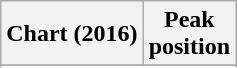<table class="wikitable sortable plainrowheaders" style="text-align:center">
<tr>
<th scope="col">Chart (2016)</th>
<th scope="col">Peak<br> position</th>
</tr>
<tr>
</tr>
<tr>
</tr>
<tr>
</tr>
</table>
